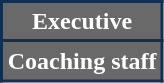<table class="wikitable">
<tr>
<th style="background:#696969; color:#FFF; border:2px solid #102F52;" scope="col" colspan="2">Executive<br></th>
</tr>
<tr>
<th style="background:#696969; color:#FFF; border:2px solid #102F52;" scope="col" colspan="2">Coaching staff<br>




</th>
</tr>
</table>
